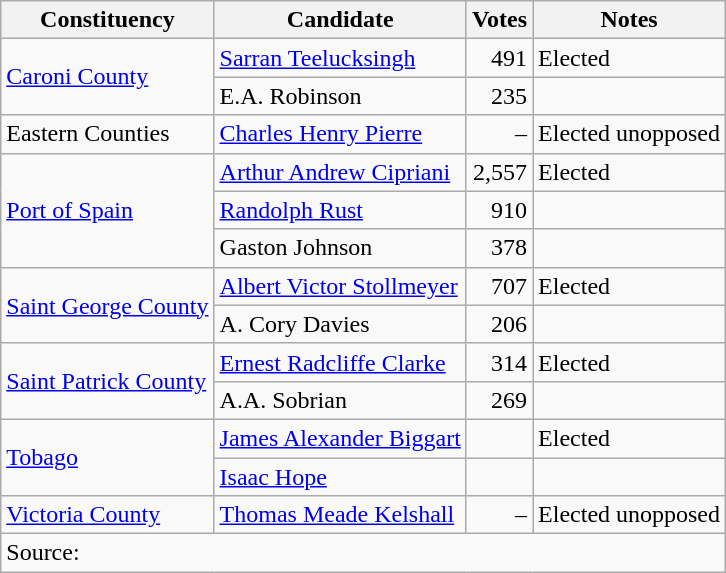<table class=wikitable>
<tr>
<th>Constituency</th>
<th>Candidate</th>
<th>Votes</th>
<th>Notes</th>
</tr>
<tr>
<td rowspan=2><a href='#'>Caroni County</a></td>
<td><a href='#'>Sarran Teelucksingh</a></td>
<td align=right>491</td>
<td>Elected</td>
</tr>
<tr>
<td>E.A. Robinson</td>
<td align=right>235</td>
<td></td>
</tr>
<tr>
<td>Eastern Counties</td>
<td><a href='#'>Charles Henry Pierre</a></td>
<td align=right>–</td>
<td>Elected unopposed</td>
</tr>
<tr>
<td rowspan=3><a href='#'>Port of Spain</a></td>
<td><a href='#'>Arthur Andrew Cipriani</a></td>
<td align=right>2,557</td>
<td>Elected</td>
</tr>
<tr>
<td><a href='#'>Randolph Rust</a></td>
<td align=right>910</td>
<td></td>
</tr>
<tr>
<td>Gaston Johnson</td>
<td align=right>378</td>
<td></td>
</tr>
<tr>
<td rowspan=2><a href='#'>Saint George County</a></td>
<td><a href='#'>Albert Victor Stollmeyer</a></td>
<td align=right>707</td>
<td>Elected</td>
</tr>
<tr>
<td>A. Cory Davies</td>
<td align=right>206</td>
<td></td>
</tr>
<tr>
<td rowspan=2><a href='#'>Saint Patrick County</a></td>
<td><a href='#'>Ernest Radcliffe Clarke</a></td>
<td align=right>314</td>
<td>Elected</td>
</tr>
<tr>
<td>A.A. Sobrian</td>
<td align=right>269</td>
<td></td>
</tr>
<tr>
<td rowspan=2><a href='#'>Tobago</a></td>
<td><a href='#'>James Alexander Biggart</a></td>
<td></td>
<td>Elected</td>
</tr>
<tr>
<td><a href='#'>Isaac Hope</a></td>
<td></td>
<td></td>
</tr>
<tr>
<td><a href='#'>Victoria County</a></td>
<td><a href='#'>Thomas Meade Kelshall</a></td>
<td align=right>–</td>
<td>Elected unopposed</td>
</tr>
<tr>
<td colspan=4>Source: </td>
</tr>
</table>
